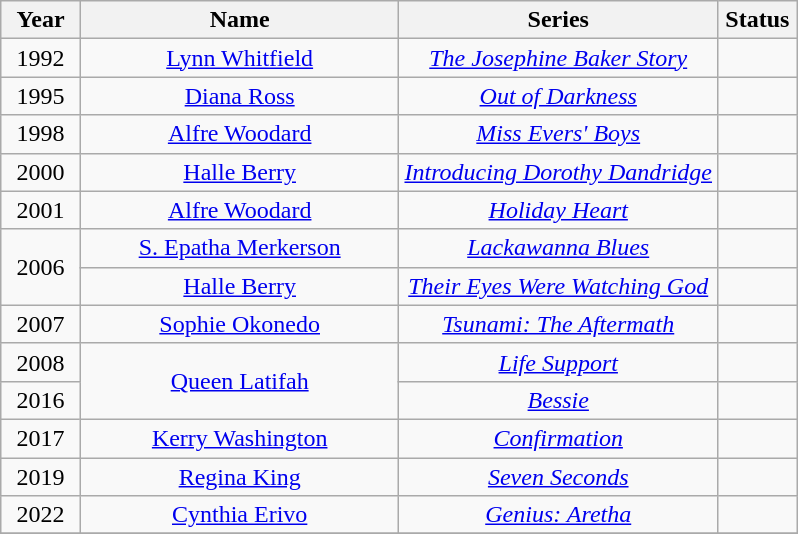<table class="wikitable" style="text-align: center">
<tr>
<th style="width:10%;">Year</th>
<th style="width:40%;">Name</th>
<th style="width:40%;">Series</th>
<th style="width:10%;">Status</th>
</tr>
<tr>
<td>1992</td>
<td><a href='#'>Lynn Whitfield</a></td>
<td><em><a href='#'>The Josephine Baker Story</a></em></td>
<td></td>
</tr>
<tr>
<td>1995</td>
<td><a href='#'>Diana Ross</a></td>
<td><em><a href='#'>Out of Darkness</a></em></td>
<td></td>
</tr>
<tr>
<td>1998</td>
<td><a href='#'>Alfre Woodard</a></td>
<td><em><a href='#'>Miss Evers' Boys</a></em></td>
<td></td>
</tr>
<tr>
<td>2000</td>
<td><a href='#'>Halle Berry</a></td>
<td><em><a href='#'>Introducing Dorothy Dandridge</a></em></td>
<td></td>
</tr>
<tr>
<td>2001</td>
<td><a href='#'>Alfre Woodard</a></td>
<td><em><a href='#'>Holiday Heart</a></em></td>
<td></td>
</tr>
<tr>
<td rowspan="2">2006</td>
<td><a href='#'>S. Epatha Merkerson</a></td>
<td><em><a href='#'>Lackawanna Blues</a></em></td>
<td></td>
</tr>
<tr>
<td><a href='#'>Halle Berry</a></td>
<td><em><a href='#'>Their Eyes Were Watching God</a></em></td>
<td></td>
</tr>
<tr>
<td>2007</td>
<td><a href='#'>Sophie Okonedo</a></td>
<td><em><a href='#'>Tsunami: The Aftermath</a></em></td>
<td></td>
</tr>
<tr>
<td>2008</td>
<td rowspan="2"><a href='#'>Queen Latifah</a></td>
<td><em><a href='#'>Life Support</a></em></td>
<td></td>
</tr>
<tr>
<td>2016</td>
<td><em><a href='#'>Bessie</a></em></td>
<td></td>
</tr>
<tr>
<td>2017</td>
<td><a href='#'>Kerry Washington</a></td>
<td><em><a href='#'>Confirmation</a></em></td>
<td></td>
</tr>
<tr>
<td>2019</td>
<td><a href='#'>Regina King</a></td>
<td><em><a href='#'>Seven Seconds</a></em></td>
<td></td>
</tr>
<tr>
<td>2022</td>
<td><a href='#'>Cynthia Erivo</a></td>
<td><em><a href='#'>Genius: Aretha</a></em></td>
<td></td>
</tr>
<tr>
</tr>
</table>
